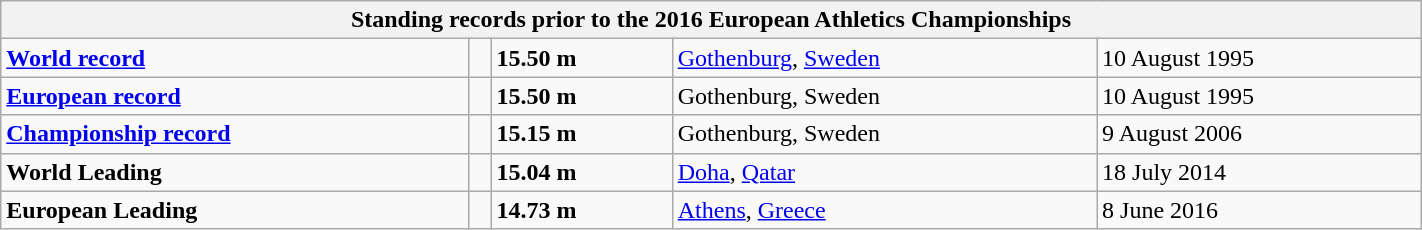<table class="wikitable" width=75%>
<tr>
<th colspan="5">Standing records prior to the 2016 European Athletics Championships</th>
</tr>
<tr>
<td><strong><a href='#'>World record</a></strong></td>
<td></td>
<td><strong>15.50 m</strong></td>
<td><a href='#'>Gothenburg</a>, <a href='#'>Sweden</a></td>
<td>10 August 1995</td>
</tr>
<tr>
<td><strong><a href='#'>European record</a></strong></td>
<td></td>
<td><strong>15.50 m</strong></td>
<td>Gothenburg, Sweden</td>
<td>10 August 1995</td>
</tr>
<tr>
<td><strong><a href='#'>Championship record</a></strong></td>
<td></td>
<td><strong>15.15 m</strong></td>
<td>Gothenburg, Sweden</td>
<td>9 August 2006</td>
</tr>
<tr>
<td><strong>World Leading</strong></td>
<td></td>
<td><strong>15.04 m</strong></td>
<td><a href='#'>Doha</a>, <a href='#'>Qatar</a></td>
<td>18 July 2014</td>
</tr>
<tr>
<td><strong>European Leading</strong></td>
<td></td>
<td><strong>14.73 m</strong></td>
<td><a href='#'>Athens</a>, <a href='#'>Greece</a></td>
<td>8 June 2016</td>
</tr>
</table>
